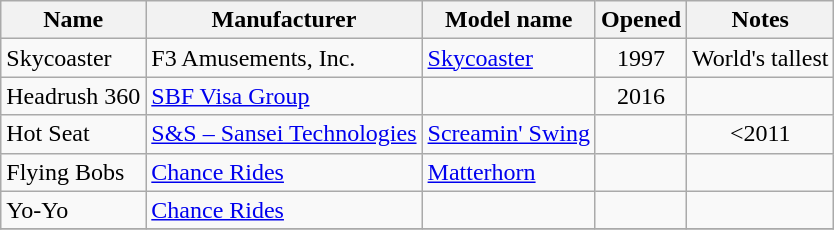<table class="wikitable sortable">
<tr>
<th>Name</th>
<th>Manufacturer</th>
<th>Model name</th>
<th>Opened</th>
<th>Notes</th>
</tr>
<tr>
<td>Skycoaster</td>
<td>F3 Amusements, Inc.</td>
<td><a href='#'>Skycoaster</a></td>
<td align=center>1997</td>
<td>World's tallest</td>
</tr>
<tr>
<td>Headrush 360</td>
<td><a href='#'>SBF Visa Group</a></td>
<td></td>
<td align=center>2016</td>
<td></td>
</tr>
<tr>
<td>Hot Seat</td>
<td><a href='#'>S&S – Sansei Technologies</a></td>
<td><a href='#'>Screamin' Swing</a></td>
<td></td>
<td align=center><2011</td>
</tr>
<tr>
<td>Flying Bobs</td>
<td><a href='#'>Chance Rides</a></td>
<td><a href='#'>Matterhorn</a></td>
<td></td>
<td></td>
</tr>
<tr>
<td>Yo-Yo</td>
<td><a href='#'>Chance Rides</a></td>
<td></td>
<td></td>
<td></td>
</tr>
<tr>
</tr>
</table>
